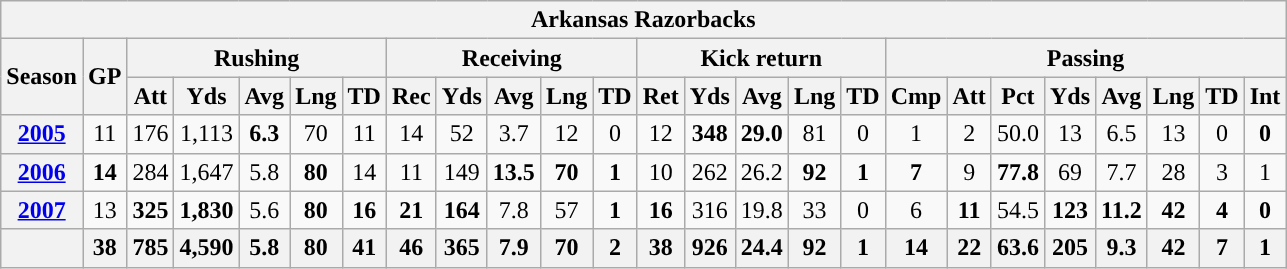<table class="wikitable" style="text-align: center;">
<tr>
<th colspan="25">Arkansas Razorbacks</th>
</tr>
<tr>
<th rowspan="2">Season</th>
<th rowspan="2">GP</th>
<th colspan="5">Rushing</th>
<th colspan="5">Receiving</th>
<th colspan="5">Kick return</th>
<th colspan="8">Passing</th>
</tr>
<tr>
<th>Att</th>
<th>Yds</th>
<th>Avg</th>
<th>Lng</th>
<th>TD</th>
<th>Rec</th>
<th>Yds</th>
<th>Avg</th>
<th>Lng</th>
<th>TD</th>
<th>Ret</th>
<th>Yds</th>
<th>Avg</th>
<th>Lng</th>
<th>TD</th>
<th>Cmp</th>
<th>Att</th>
<th>Pct</th>
<th>Yds</th>
<th>Avg</th>
<th>Lng</th>
<th>TD</th>
<th>Int</th>
</tr>
<tr>
<th><a href='#'>2005</a></th>
<td>11</td>
<td>176</td>
<td>1,113</td>
<td><strong>6.3</strong></td>
<td>70</td>
<td>11</td>
<td>14</td>
<td>52</td>
<td>3.7</td>
<td>12</td>
<td>0</td>
<td>12</td>
<td><strong>348</strong></td>
<td><strong>29.0</strong></td>
<td>81</td>
<td>0</td>
<td>1</td>
<td>2</td>
<td>50.0</td>
<td>13</td>
<td>6.5</td>
<td>13</td>
<td>0</td>
<td><strong>0</strong></td>
</tr>
<tr>
<th><a href='#'>2006</a></th>
<td><strong>14</strong></td>
<td>284</td>
<td>1,647</td>
<td>5.8</td>
<td><strong>80</strong></td>
<td>14</td>
<td>11</td>
<td>149</td>
<td><strong>13.5</strong></td>
<td><strong>70</strong></td>
<td><strong>1</strong></td>
<td>10</td>
<td>262</td>
<td>26.2</td>
<td><strong>92</strong></td>
<td><strong>1</strong></td>
<td><strong>7</strong></td>
<td>9</td>
<td><strong>77.8</strong></td>
<td>69</td>
<td>7.7</td>
<td>28</td>
<td>3</td>
<td>1</td>
</tr>
<tr>
<th><a href='#'>2007</a></th>
<td>13</td>
<td><strong>325</strong></td>
<td><strong>1,830</strong></td>
<td>5.6</td>
<td><strong>80</strong></td>
<td><strong>16</strong></td>
<td><strong>21</strong></td>
<td><strong>164</strong></td>
<td>7.8</td>
<td>57</td>
<td><strong>1</strong></td>
<td><strong>16</strong></td>
<td>316</td>
<td>19.8</td>
<td>33</td>
<td>0</td>
<td>6</td>
<td><strong>11</strong></td>
<td>54.5</td>
<td><strong>123</strong></td>
<td><strong>11.2</strong></td>
<td><strong>42</strong></td>
<td><strong>4</strong></td>
<td><strong>0</strong></td>
</tr>
<tr>
<th></th>
<th>38</th>
<th>785</th>
<th>4,590</th>
<th>5.8</th>
<th>80</th>
<th>41</th>
<th>46</th>
<th>365</th>
<th>7.9</th>
<th>70</th>
<th>2</th>
<th>38</th>
<th>926</th>
<th>24.4</th>
<th>92</th>
<th>1</th>
<th>14</th>
<th>22</th>
<th>63.6</th>
<th>205</th>
<th>9.3</th>
<th>42</th>
<th>7</th>
<th>1</th>
</tr>
</table>
